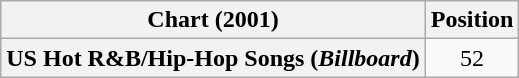<table class="wikitable plainrowheaders" style="text-align:center">
<tr>
<th scope="col">Chart (2001)</th>
<th scope="col">Position</th>
</tr>
<tr>
<th scope="row">US Hot R&B/Hip-Hop Songs (<em>Billboard</em>)</th>
<td>52</td>
</tr>
</table>
